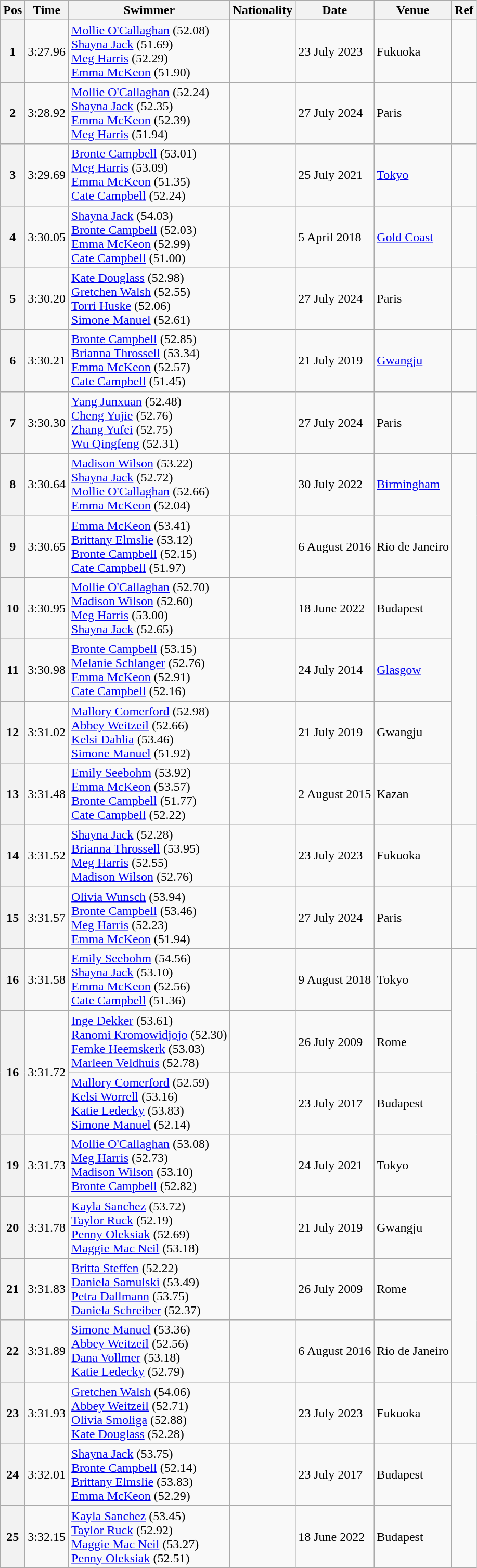<table class="wikitable">
<tr>
<th>Pos</th>
<th>Time</th>
<th>Swimmer</th>
<th>Nationality</th>
<th>Date</th>
<th>Venue</th>
<th>Ref</th>
</tr>
<tr>
<th>1</th>
<td>3:27.96</td>
<td><a href='#'>Mollie O'Callaghan</a> (52.08)<br><a href='#'>Shayna Jack</a> (51.69)<br><a href='#'>Meg Harris</a> (52.29)<br><a href='#'>Emma McKeon</a> (51.90)</td>
<td></td>
<td>23 July 2023</td>
<td>Fukuoka</td>
<td></td>
</tr>
<tr>
<th>2</th>
<td>3:28.92</td>
<td><a href='#'>Mollie O'Callaghan</a> (52.24)<br><a href='#'>Shayna Jack</a> (52.35)<br><a href='#'>Emma McKeon</a> (52.39)<br><a href='#'>Meg Harris</a> (51.94)</td>
<td></td>
<td>27 July 2024</td>
<td>Paris</td>
<td></td>
</tr>
<tr>
<th>3</th>
<td>3:29.69</td>
<td><a href='#'>Bronte Campbell</a> (53.01)<br><a href='#'>Meg Harris</a> (53.09)<br><a href='#'>Emma McKeon</a> (51.35)<br><a href='#'>Cate Campbell</a> (52.24)</td>
<td></td>
<td>25 July 2021</td>
<td><a href='#'>Tokyo</a></td>
<td></td>
</tr>
<tr>
<th>4</th>
<td>3:30.05</td>
<td><a href='#'>Shayna Jack</a> (54.03)<br><a href='#'>Bronte Campbell</a> (52.03)<br><a href='#'>Emma McKeon</a> (52.99)<br><a href='#'>Cate Campbell</a> (51.00)</td>
<td></td>
<td>5 April 2018</td>
<td><a href='#'>Gold Coast</a></td>
</tr>
<tr>
<th>5</th>
<td>3:30.20</td>
<td><a href='#'>Kate Douglass</a> (52.98)<br><a href='#'>Gretchen Walsh</a> (52.55)<br><a href='#'>Torri Huske</a> (52.06)<br><a href='#'>Simone Manuel</a> (52.61)</td>
<td></td>
<td>27 July 2024</td>
<td>Paris</td>
<td></td>
</tr>
<tr>
<th>6</th>
<td>3:30.21</td>
<td><a href='#'>Bronte Campbell</a> (52.85)<br><a href='#'>Brianna Throssell</a> (53.34)<br><a href='#'>Emma McKeon</a> (52.57)<br><a href='#'>Cate Campbell</a> (51.45)</td>
<td></td>
<td>21 July 2019</td>
<td><a href='#'>Gwangju</a></td>
</tr>
<tr>
<th>7</th>
<td>3:30.30</td>
<td><a href='#'>Yang Junxuan</a> (52.48)<br><a href='#'>Cheng Yujie</a> (52.76)<br><a href='#'>Zhang Yufei</a> (52.75)<br><a href='#'>Wu Qingfeng</a> (52.31)</td>
<td></td>
<td>27 July 2024</td>
<td>Paris</td>
<td></td>
</tr>
<tr>
<th>8</th>
<td>3:30.64</td>
<td><a href='#'>Madison Wilson</a> (53.22)<br><a href='#'>Shayna Jack</a> (52.72)<br><a href='#'>Mollie O'Callaghan</a> (52.66)<br><a href='#'>Emma McKeon</a> (52.04)</td>
<td></td>
<td>30 July 2022</td>
<td><a href='#'>Birmingham</a></td>
</tr>
<tr>
<th>9</th>
<td>3:30.65</td>
<td><a href='#'>Emma McKeon</a> (53.41)<br><a href='#'>Brittany Elmslie</a> (53.12)<br><a href='#'>Bronte Campbell</a> (52.15)<br><a href='#'>Cate Campbell</a> (51.97)</td>
<td></td>
<td>6 August 2016</td>
<td>Rio de Janeiro</td>
</tr>
<tr>
<th>10</th>
<td>3:30.95</td>
<td><a href='#'>Mollie O'Callaghan</a> (52.70)<br><a href='#'>Madison Wilson</a> (52.60)<br><a href='#'>Meg Harris</a> (53.00)<br><a href='#'>Shayna Jack</a> (52.65)</td>
<td></td>
<td>18 June 2022</td>
<td>Budapest</td>
</tr>
<tr>
<th>11</th>
<td>3:30.98</td>
<td><a href='#'>Bronte Campbell</a> (53.15)<br><a href='#'>Melanie Schlanger</a> (52.76)<br><a href='#'>Emma McKeon</a> (52.91)<br><a href='#'>Cate Campbell</a> (52.16)</td>
<td></td>
<td>24 July 2014</td>
<td><a href='#'>Glasgow</a></td>
</tr>
<tr>
<th>12</th>
<td>3:31.02</td>
<td><a href='#'>Mallory Comerford</a> (52.98)<br><a href='#'>Abbey Weitzeil</a> (52.66)<br><a href='#'>Kelsi Dahlia</a> (53.46)<br><a href='#'>Simone Manuel</a> (51.92)</td>
<td></td>
<td>21 July 2019</td>
<td>Gwangju</td>
</tr>
<tr>
<th>13</th>
<td>3:31.48</td>
<td><a href='#'>Emily Seebohm</a> (53.92)<br><a href='#'>Emma McKeon</a> (53.57)<br><a href='#'>Bronte Campbell</a> (51.77)<br><a href='#'>Cate Campbell</a> (52.22)</td>
<td></td>
<td>2 August 2015</td>
<td>Kazan</td>
</tr>
<tr>
<th>14</th>
<td>3:31.52</td>
<td><a href='#'>Shayna Jack</a> (52.28)<br><a href='#'>Brianna Throssell</a> (53.95)<br><a href='#'>Meg Harris</a> (52.55)<br><a href='#'>Madison Wilson</a> (52.76)</td>
<td></td>
<td>23 July 2023</td>
<td>Fukuoka</td>
<td></td>
</tr>
<tr>
<th>15</th>
<td>3:31.57</td>
<td><a href='#'>Olivia Wunsch</a> (53.94)<br><a href='#'>Bronte Campbell</a> (53.46)<br><a href='#'>Meg Harris</a> (52.23)<br><a href='#'>Emma McKeon</a> (51.94)</td>
<td></td>
<td>27 July 2024</td>
<td>Paris</td>
<td></td>
</tr>
<tr>
<th>16</th>
<td>3:31.58</td>
<td><a href='#'>Emily Seebohm</a> (54.56)<br><a href='#'>Shayna Jack</a> (53.10)<br><a href='#'>Emma McKeon</a> (52.56)<br><a href='#'>Cate Campbell</a> (51.36)</td>
<td></td>
<td>9 August 2018</td>
<td>Tokyo</td>
</tr>
<tr>
<th rowspan=2>16</th>
<td rowspan=2>3:31.72</td>
<td><a href='#'>Inge Dekker</a> (53.61)<br><a href='#'>Ranomi Kromowidjojo</a> (52.30)<br><a href='#'>Femke Heemskerk</a> (53.03)<br><a href='#'>Marleen Veldhuis</a> (52.78)</td>
<td></td>
<td>26 July 2009</td>
<td>Rome</td>
</tr>
<tr>
<td><a href='#'>Mallory Comerford</a> (52.59)<br><a href='#'>Kelsi Worrell</a> (53.16)<br><a href='#'>Katie Ledecky</a> (53.83)<br><a href='#'>Simone Manuel</a> (52.14)</td>
<td></td>
<td>23 July 2017</td>
<td>Budapest</td>
</tr>
<tr>
<th>19</th>
<td>3:31.73</td>
<td><a href='#'>Mollie O'Callaghan</a> (53.08)<br><a href='#'>Meg Harris</a> (52.73)<br><a href='#'>Madison Wilson</a> (53.10)<br><a href='#'>Bronte Campbell</a> (52.82)</td>
<td></td>
<td>24 July 2021</td>
<td>Tokyo</td>
</tr>
<tr>
<th>20</th>
<td>3:31.78</td>
<td><a href='#'>Kayla Sanchez</a> (53.72)<br><a href='#'>Taylor Ruck</a> (52.19)<br><a href='#'>Penny Oleksiak</a> (52.69)<br><a href='#'>Maggie Mac Neil</a> (53.18)</td>
<td></td>
<td>21 July 2019</td>
<td>Gwangju</td>
</tr>
<tr>
<th>21</th>
<td>3:31.83</td>
<td><a href='#'>Britta Steffen</a> (52.22)<br><a href='#'>Daniela Samulski</a> (53.49)<br><a href='#'>Petra Dallmann</a> (53.75)<br><a href='#'>Daniela Schreiber</a> (52.37)</td>
<td></td>
<td>26 July 2009</td>
<td>Rome</td>
</tr>
<tr>
<th>22</th>
<td>3:31.89</td>
<td><a href='#'>Simone Manuel</a> (53.36)<br><a href='#'>Abbey Weitzeil</a> (52.56)<br><a href='#'>Dana Vollmer</a> (53.18)<br><a href='#'>Katie Ledecky</a> (52.79)</td>
<td></td>
<td>6 August 2016</td>
<td>Rio de Janeiro</td>
</tr>
<tr>
<th>23</th>
<td>3:31.93</td>
<td><a href='#'>Gretchen Walsh</a> (54.06)<br><a href='#'>Abbey Weitzeil</a> (52.71)<br><a href='#'>Olivia Smoliga</a> (52.88)<br><a href='#'>Kate Douglass</a> (52.28)</td>
<td></td>
<td>23 July 2023</td>
<td>Fukuoka</td>
<td></td>
</tr>
<tr>
<th>24</th>
<td>3:32.01</td>
<td><a href='#'>Shayna Jack</a> (53.75)<br><a href='#'>Bronte Campbell</a> (52.14)<br><a href='#'>Brittany Elmslie</a> (53.83)<br><a href='#'>Emma McKeon</a> (52.29)</td>
<td></td>
<td>23 July 2017</td>
<td>Budapest</td>
</tr>
<tr>
<th>25</th>
<td>3:32.15</td>
<td><a href='#'>Kayla Sanchez</a> (53.45)<br><a href='#'>Taylor Ruck</a> (52.92)<br><a href='#'>Maggie Mac Neil</a> (53.27)<br><a href='#'>Penny Oleksiak</a> (52.51)</td>
<td></td>
<td>18 June 2022</td>
<td>Budapest</td>
</tr>
</table>
